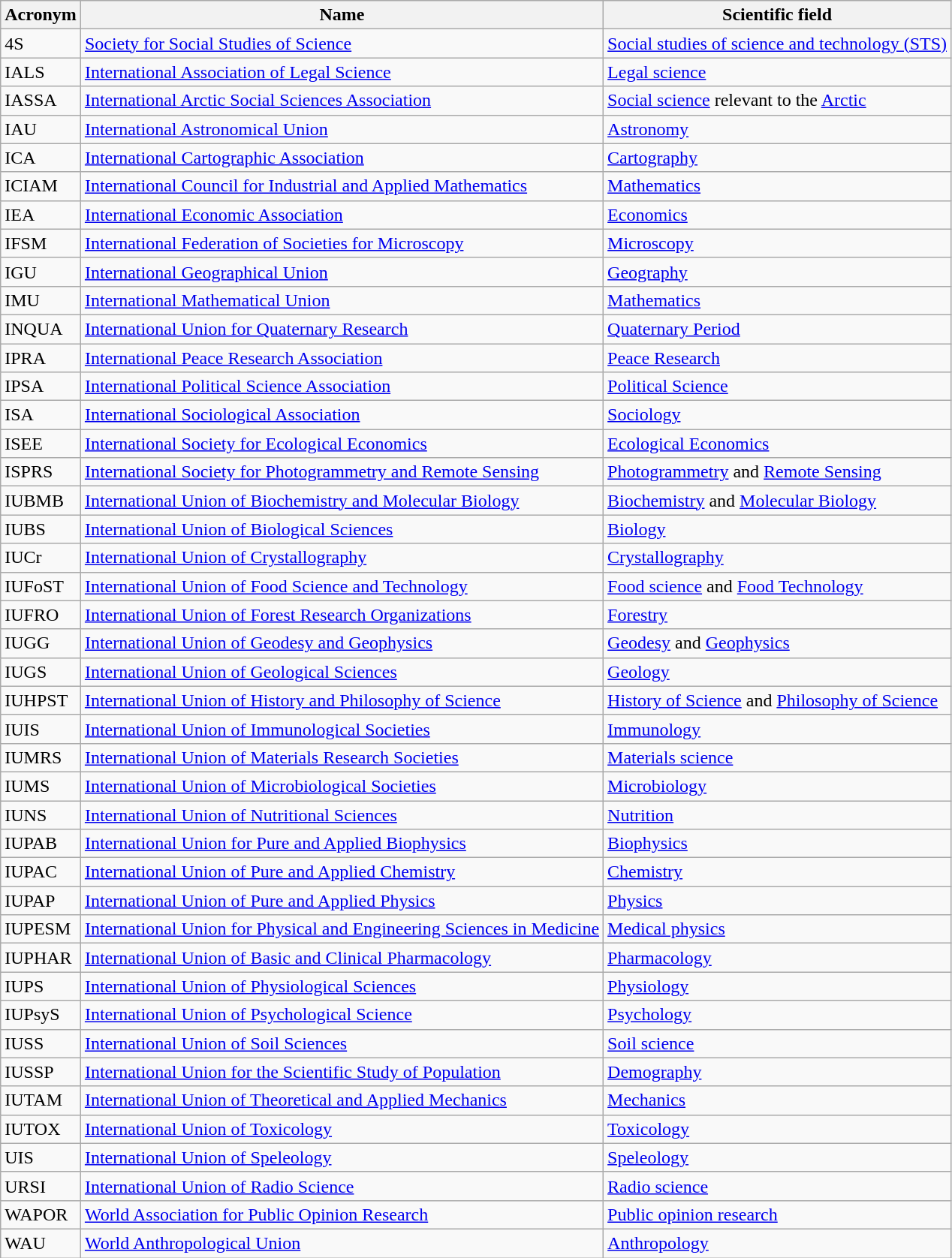<table class="wikitable sortable">
<tr>
<th>Acronym</th>
<th>Name</th>
<th>Scientific field</th>
</tr>
<tr>
<td>4S</td>
<td><a href='#'>Society for Social Studies of Science</a></td>
<td><a href='#'>Social studies of science and technology (STS)</a></td>
</tr>
<tr>
<td>IALS</td>
<td><a href='#'>International Association of Legal Science</a></td>
<td><a href='#'>Legal science</a></td>
</tr>
<tr>
<td>IASSA</td>
<td><a href='#'>International Arctic Social Sciences Association</a></td>
<td><a href='#'>Social science</a> relevant to the <a href='#'>Arctic</a></td>
</tr>
<tr>
<td>IAU</td>
<td><a href='#'>International Astronomical Union</a></td>
<td><a href='#'>Astronomy</a></td>
</tr>
<tr>
<td>ICA</td>
<td><a href='#'>International Cartographic Association</a></td>
<td><a href='#'>Cartography</a></td>
</tr>
<tr>
<td>ICIAM</td>
<td><a href='#'>International Council for Industrial and Applied Mathematics</a></td>
<td><a href='#'>Mathematics</a></td>
</tr>
<tr>
<td>IEA</td>
<td><a href='#'>International Economic Association</a></td>
<td><a href='#'>Economics</a></td>
</tr>
<tr>
<td>IFSM</td>
<td><a href='#'>International Federation of Societies for Microscopy</a></td>
<td><a href='#'>Microscopy</a></td>
</tr>
<tr>
<td>IGU</td>
<td><a href='#'>International Geographical Union</a></td>
<td><a href='#'>Geography</a></td>
</tr>
<tr>
<td>IMU</td>
<td><a href='#'>International Mathematical Union</a></td>
<td><a href='#'>Mathematics</a></td>
</tr>
<tr>
<td>INQUA</td>
<td><a href='#'>International Union for Quaternary Research</a></td>
<td><a href='#'>Quaternary Period</a></td>
</tr>
<tr>
<td>IPRA</td>
<td><a href='#'>International Peace Research Association</a></td>
<td><a href='#'>Peace Research</a></td>
</tr>
<tr>
<td>IPSA</td>
<td><a href='#'>International Political Science Association</a></td>
<td><a href='#'>Political Science</a></td>
</tr>
<tr>
<td>ISA</td>
<td><a href='#'>International Sociological Association</a></td>
<td><a href='#'>Sociology</a></td>
</tr>
<tr>
<td>ISEE</td>
<td><a href='#'>International Society for Ecological Economics</a></td>
<td><a href='#'>Ecological Economics</a></td>
</tr>
<tr>
<td>ISPRS</td>
<td><a href='#'>International Society for Photogrammetry and Remote Sensing</a></td>
<td><a href='#'>Photogrammetry</a> and <a href='#'>Remote Sensing</a></td>
</tr>
<tr>
<td>IUBMB</td>
<td><a href='#'>International Union of Biochemistry and Molecular Biology</a></td>
<td><a href='#'>Biochemistry</a> and <a href='#'>Molecular Biology</a></td>
</tr>
<tr>
<td>IUBS</td>
<td><a href='#'>International Union of Biological Sciences</a></td>
<td><a href='#'>Biology</a></td>
</tr>
<tr>
<td>IUCr</td>
<td><a href='#'>International Union of Crystallography</a></td>
<td><a href='#'>Crystallography</a></td>
</tr>
<tr>
<td>IUFoST</td>
<td><a href='#'>International Union of Food Science and Technology</a></td>
<td><a href='#'>Food science</a> and <a href='#'>Food Technology</a></td>
</tr>
<tr>
<td>IUFRO</td>
<td><a href='#'>International Union of Forest Research Organizations</a></td>
<td><a href='#'>Forestry</a></td>
</tr>
<tr>
<td>IUGG</td>
<td><a href='#'>International Union of Geodesy and Geophysics</a></td>
<td><a href='#'>Geodesy</a> and <a href='#'>Geophysics</a></td>
</tr>
<tr>
<td>IUGS</td>
<td><a href='#'>International Union of Geological Sciences</a></td>
<td><a href='#'>Geology</a></td>
</tr>
<tr>
<td>IUHPST</td>
<td><a href='#'>International Union of History and Philosophy of Science</a></td>
<td><a href='#'>History of Science</a> and <a href='#'>Philosophy of Science</a></td>
</tr>
<tr>
<td>IUIS</td>
<td><a href='#'>International Union of Immunological Societies</a></td>
<td><a href='#'>Immunology</a></td>
</tr>
<tr>
<td>IUMRS</td>
<td><a href='#'>International Union of Materials Research Societies</a></td>
<td><a href='#'>Materials science</a></td>
</tr>
<tr>
<td>IUMS</td>
<td><a href='#'>International Union of Microbiological Societies</a></td>
<td><a href='#'>Microbiology</a></td>
</tr>
<tr>
<td>IUNS</td>
<td><a href='#'>International Union of Nutritional Sciences</a></td>
<td><a href='#'>Nutrition</a></td>
</tr>
<tr>
<td>IUPAB</td>
<td><a href='#'>International Union for Pure and Applied Biophysics</a></td>
<td><a href='#'>Biophysics</a></td>
</tr>
<tr>
<td>IUPAC</td>
<td><a href='#'>International Union of Pure and Applied Chemistry</a></td>
<td><a href='#'>Chemistry</a></td>
</tr>
<tr>
<td>IUPAP</td>
<td><a href='#'>International Union of Pure and Applied Physics</a></td>
<td><a href='#'>Physics</a></td>
</tr>
<tr>
<td>IUPESM</td>
<td><a href='#'>International Union for Physical and Engineering Sciences in Medicine</a></td>
<td><a href='#'>Medical physics</a></td>
</tr>
<tr>
<td>IUPHAR</td>
<td><a href='#'>International Union of Basic and Clinical Pharmacology</a></td>
<td><a href='#'>Pharmacology</a></td>
</tr>
<tr>
<td>IUPS</td>
<td><a href='#'>International Union of Physiological Sciences</a></td>
<td><a href='#'>Physiology</a></td>
</tr>
<tr>
<td>IUPsyS</td>
<td><a href='#'>International Union of Psychological Science</a></td>
<td><a href='#'>Psychology</a></td>
</tr>
<tr>
<td>IUSS</td>
<td><a href='#'>International Union of Soil Sciences</a></td>
<td><a href='#'>Soil science</a></td>
</tr>
<tr>
<td>IUSSP</td>
<td><a href='#'>International Union for the Scientific Study of Population</a></td>
<td><a href='#'>Demography</a></td>
</tr>
<tr>
<td>IUTAM</td>
<td><a href='#'>International Union of Theoretical and Applied Mechanics</a></td>
<td><a href='#'>Mechanics</a></td>
</tr>
<tr>
<td>IUTOX</td>
<td><a href='#'>International Union of Toxicology</a></td>
<td><a href='#'>Toxicology</a></td>
</tr>
<tr>
<td>UIS</td>
<td><a href='#'>International Union of Speleology</a></td>
<td><a href='#'>Speleology</a></td>
</tr>
<tr>
<td>URSI</td>
<td><a href='#'>International Union of Radio Science</a></td>
<td><a href='#'>Radio science</a></td>
</tr>
<tr>
<td>WAPOR</td>
<td><a href='#'>World Association for Public Opinion Research</a></td>
<td><a href='#'>Public opinion research</a></td>
</tr>
<tr>
<td>WAU</td>
<td><a href='#'>World Anthropological Union</a></td>
<td><a href='#'>Anthropology</a></td>
</tr>
</table>
